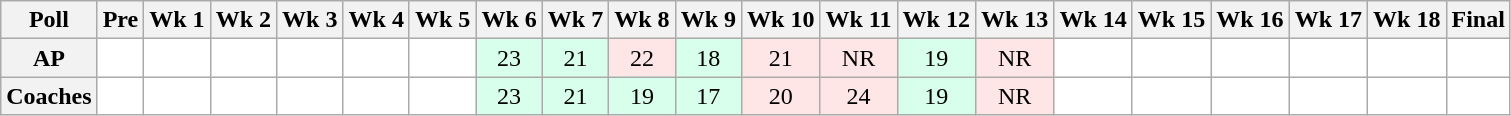<table class="wikitable" style="white-space:nowrap;">
<tr>
<th>Poll</th>
<th>Pre</th>
<th>Wk 1</th>
<th>Wk 2</th>
<th>Wk 3</th>
<th>Wk 4</th>
<th>Wk 5</th>
<th>Wk 6</th>
<th>Wk 7</th>
<th>Wk 8</th>
<th>Wk 9</th>
<th>Wk 10</th>
<th>Wk 11</th>
<th>Wk 12</th>
<th>Wk 13</th>
<th>Wk 14</th>
<th>Wk 15</th>
<th>Wk 16</th>
<th>Wk 17</th>
<th>Wk 18</th>
<th>Final</th>
</tr>
<tr style="text-align:center;">
<th>AP</th>
<td style="background:#FFF;"></td>
<td style="background:#FFF;"></td>
<td style="background:#FFF;"></td>
<td style="background:#FFF;"></td>
<td style="background:#FFF;"></td>
<td style="background:#FFF;"></td>
<td style="background:#D8FFEB;">23</td>
<td style="background:#D8FFEB;">21</td>
<td style="background:#FFE6E6;">22</td>
<td style="background:#D8FFEB;">18</td>
<td style="background:#FFE6E6;">21</td>
<td style="background:#FFE6E6;">NR</td>
<td style="background:#D8FFEB;">19</td>
<td style="background:#FFE6E6;">NR</td>
<td style="background:#FFF;"></td>
<td style="background:#FFF;"></td>
<td style="background:#FFF;"></td>
<td style="background:#FFF;"></td>
<td style="background:#FFF;"></td>
<td style="background:#FFF;"></td>
</tr>
<tr style="text-align:center;">
<th>Coaches</th>
<td style="background:#FFF;"></td>
<td style="background:#FFF;"></td>
<td style="background:#FFF;"></td>
<td style="background:#FFF;"></td>
<td style="background:#FFF;"></td>
<td style="background:#FFF;"></td>
<td style="background:#D8FFEB;">23</td>
<td style="background:#D8FFEB;">21</td>
<td style="background:#D8FFEB;">19</td>
<td style="background:#D8FFEB;">17</td>
<td style="background:#FFE6E6;">20</td>
<td style="background:#FFE6E6;">24</td>
<td style="background:#D8FFEB;">19</td>
<td style="background:#FFE6E6;">NR</td>
<td style="background:#FFF;"></td>
<td style="background:#FFF;"></td>
<td style="background:#FFF;"></td>
<td style="background:#FFF;"></td>
<td style="background:#FFF;"></td>
<td style="background:#FFF;"></td>
</tr>
</table>
